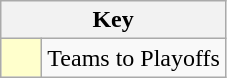<table class="wikitable" style="text-align: center;">
<tr>
<th colspan=2>Key</th>
</tr>
<tr>
<td style="background:#ffffcc; width:20px;"></td>
<td align=left>Teams to Playoffs</td>
</tr>
</table>
